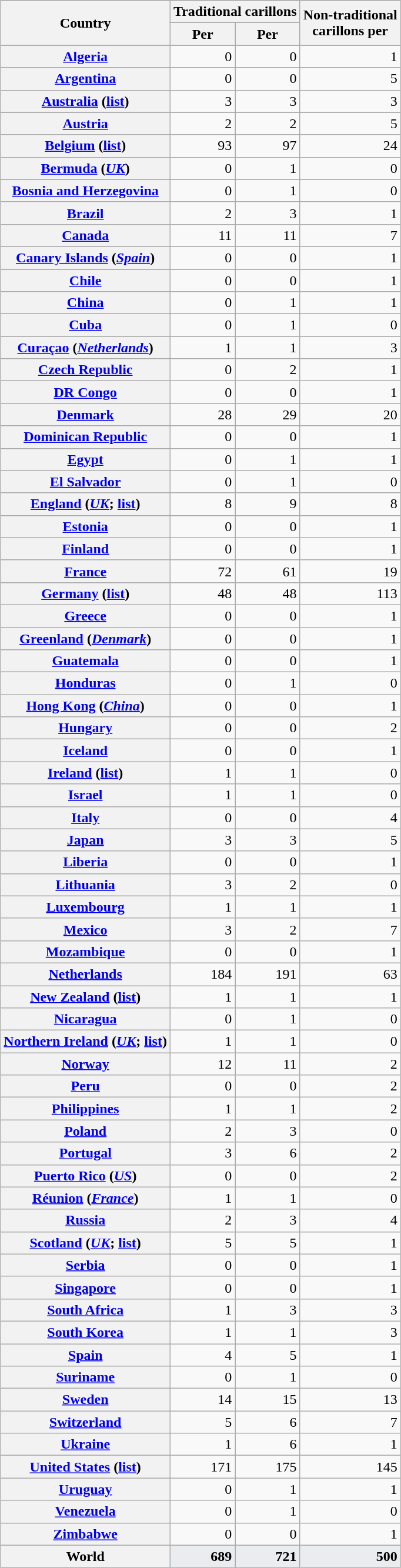<table class="wikitable sortable plainrowheaders" style="text-align: right; margin-left: auto; margin-right: auto; border: none;">
<tr>
<th scope="col" rowspan=2>Country</th>
<th scope="col" colspan=2>Traditional carillons</th>
<th scope="col" rowspan=2>Non-traditional<br>carillons per </th>
</tr>
<tr>
<th scope="col">Per </th>
<th scope="col">Per </th>
</tr>
<tr>
<th scope="row"><a href='#'>Algeria</a></th>
<td>0</td>
<td>0</td>
<td>1</td>
</tr>
<tr>
<th scope="row"><a href='#'>Argentina</a></th>
<td>0</td>
<td>0</td>
<td>5</td>
</tr>
<tr>
<th scope="row"><a href='#'>Australia</a> (<a href='#'>list</a>)</th>
<td>3</td>
<td>3</td>
<td>3</td>
</tr>
<tr>
<th scope="row"><a href='#'>Austria</a></th>
<td>2</td>
<td>2</td>
<td>5</td>
</tr>
<tr>
<th scope="row"><a href='#'>Belgium</a> (<a href='#'>list</a>)</th>
<td>93</td>
<td>97</td>
<td>24</td>
</tr>
<tr>
<th scope="row"><a href='#'>Bermuda</a> (<em><a href='#'>UK</a></em>)</th>
<td>0</td>
<td>1</td>
<td>0</td>
</tr>
<tr>
<th scope="row"><a href='#'>Bosnia and Herzegovina</a></th>
<td>0</td>
<td>1</td>
<td>0</td>
</tr>
<tr>
<th scope="row"><a href='#'>Brazil</a></th>
<td>2</td>
<td>3</td>
<td>1</td>
</tr>
<tr>
<th scope="row"><a href='#'>Canada</a></th>
<td>11</td>
<td>11</td>
<td>7</td>
</tr>
<tr>
<th scope="row"><a href='#'>Canary Islands</a> (<em><a href='#'>Spain</a></em>)</th>
<td>0</td>
<td>0</td>
<td>1</td>
</tr>
<tr>
<th scope="row"><a href='#'>Chile</a></th>
<td>0</td>
<td>0</td>
<td>1</td>
</tr>
<tr>
<th scope="row"><a href='#'>China</a></th>
<td>0</td>
<td>1</td>
<td>1</td>
</tr>
<tr>
<th scope="row"><a href='#'>Cuba</a></th>
<td>0</td>
<td>1</td>
<td>0</td>
</tr>
<tr>
<th scope="row"><a href='#'>Curaçao</a> (<em><a href='#'>Netherlands</a></em>)</th>
<td>1</td>
<td>1</td>
<td>3</td>
</tr>
<tr>
<th scope="row"><a href='#'>Czech Republic</a></th>
<td>0</td>
<td>2</td>
<td>1</td>
</tr>
<tr>
<th scope="row"><a href='#'>DR Congo</a></th>
<td>0</td>
<td>0</td>
<td>1</td>
</tr>
<tr>
<th scope="row"><a href='#'>Denmark</a></th>
<td>28</td>
<td>29</td>
<td>20</td>
</tr>
<tr>
<th scope="row"><a href='#'>Dominican Republic</a></th>
<td>0</td>
<td>0</td>
<td>1</td>
</tr>
<tr>
<th scope="row"><a href='#'>Egypt</a></th>
<td>0</td>
<td>1</td>
<td>1</td>
</tr>
<tr>
<th scope="row"><a href='#'>El Salvador</a></th>
<td>0</td>
<td>1</td>
<td>0</td>
</tr>
<tr>
<th scope="row"><a href='#'>England</a> (<em><a href='#'>UK</a></em>; <a href='#'>list</a>)</th>
<td>8</td>
<td>9</td>
<td>8</td>
</tr>
<tr>
<th scope="row"><a href='#'>Estonia</a></th>
<td>0</td>
<td>0</td>
<td>1</td>
</tr>
<tr>
<th scope="row"><a href='#'>Finland</a></th>
<td>0</td>
<td>0</td>
<td>1</td>
</tr>
<tr>
<th scope="row"><a href='#'>France</a></th>
<td>72</td>
<td>61</td>
<td>19</td>
</tr>
<tr>
<th scope="row"><a href='#'>Germany</a> (<a href='#'>list</a>)</th>
<td>48</td>
<td>48</td>
<td>113</td>
</tr>
<tr>
<th scope="row"><a href='#'>Greece</a></th>
<td>0</td>
<td>0</td>
<td>1</td>
</tr>
<tr>
<th scope="row"><a href='#'>Greenland</a> (<em><a href='#'>Denmark</a></em>)</th>
<td>0</td>
<td>0</td>
<td>1</td>
</tr>
<tr>
<th scope="row"><a href='#'>Guatemala</a></th>
<td>0</td>
<td>0</td>
<td>1</td>
</tr>
<tr>
<th scope="row"><a href='#'>Honduras</a></th>
<td>0</td>
<td>1</td>
<td>0</td>
</tr>
<tr>
<th scope="row"><a href='#'>Hong Kong</a> (<em><a href='#'>China</a></em>)</th>
<td>0</td>
<td>0</td>
<td>1</td>
</tr>
<tr>
<th scope="row"><a href='#'>Hungary</a></th>
<td>0</td>
<td>0</td>
<td>2</td>
</tr>
<tr>
<th scope="row"><a href='#'>Iceland</a></th>
<td>0</td>
<td>0</td>
<td>1</td>
</tr>
<tr>
<th scope="row"><a href='#'>Ireland</a> (<a href='#'>list</a>)</th>
<td>1</td>
<td>1</td>
<td>0</td>
</tr>
<tr>
<th scope="row"><a href='#'>Israel</a></th>
<td>1</td>
<td>1</td>
<td>0</td>
</tr>
<tr>
<th scope="row"><a href='#'>Italy</a></th>
<td>0</td>
<td>0</td>
<td>4</td>
</tr>
<tr>
<th scope="row"><a href='#'>Japan</a></th>
<td>3</td>
<td>3</td>
<td>5</td>
</tr>
<tr>
<th scope="row"><a href='#'>Liberia</a></th>
<td>0</td>
<td>0</td>
<td>1</td>
</tr>
<tr>
<th scope="row"><a href='#'>Lithuania</a></th>
<td>3</td>
<td>2</td>
<td>0</td>
</tr>
<tr>
<th scope="row"><a href='#'>Luxembourg</a></th>
<td>1</td>
<td>1</td>
<td>1</td>
</tr>
<tr>
<th scope="row"><a href='#'>Mexico</a></th>
<td>3</td>
<td>2</td>
<td>7</td>
</tr>
<tr>
<th scope="row"><a href='#'>Mozambique</a></th>
<td>0</td>
<td>0</td>
<td>1</td>
</tr>
<tr>
<th scope="row"><a href='#'>Netherlands</a></th>
<td>184</td>
<td>191</td>
<td>63</td>
</tr>
<tr>
<th scope="row"><a href='#'>New Zealand</a> (<a href='#'>list</a>)</th>
<td>1</td>
<td>1</td>
<td>1</td>
</tr>
<tr>
<th scope="row"><a href='#'>Nicaragua</a></th>
<td>0</td>
<td>1</td>
<td>0</td>
</tr>
<tr>
<th scope="row"><a href='#'>Northern Ireland</a> (<em><a href='#'>UK</a></em>; <a href='#'>list</a>)</th>
<td>1</td>
<td>1</td>
<td>0</td>
</tr>
<tr>
<th scope="row"><a href='#'>Norway</a></th>
<td>12</td>
<td>11</td>
<td>2</td>
</tr>
<tr>
<th scope="row"><a href='#'>Peru</a></th>
<td>0</td>
<td>0</td>
<td>2</td>
</tr>
<tr>
<th scope="row"><a href='#'>Philippines</a></th>
<td>1</td>
<td>1</td>
<td>2</td>
</tr>
<tr>
<th scope="row"><a href='#'>Poland</a></th>
<td>2</td>
<td>3</td>
<td>0</td>
</tr>
<tr>
<th scope="row"><a href='#'>Portugal</a></th>
<td>3</td>
<td>6</td>
<td>2</td>
</tr>
<tr>
<th scope="row"><a href='#'>Puerto Rico</a> (<em><a href='#'>US</a></em>)</th>
<td>0</td>
<td>0</td>
<td>2</td>
</tr>
<tr>
<th scope="row"><a href='#'>Réunion</a> (<em><a href='#'>France</a></em>)</th>
<td>1</td>
<td>1</td>
<td>0</td>
</tr>
<tr>
<th scope="row"><a href='#'>Russia</a></th>
<td>2</td>
<td>3</td>
<td>4</td>
</tr>
<tr>
<th scope="row"><a href='#'>Scotland</a> (<em><a href='#'>UK</a></em>; <a href='#'>list</a>)</th>
<td>5</td>
<td>5</td>
<td>1</td>
</tr>
<tr>
<th scope="row"><a href='#'>Serbia</a></th>
<td>0</td>
<td>0</td>
<td>1</td>
</tr>
<tr>
<th scope="row"><a href='#'>Singapore</a></th>
<td>0</td>
<td>0</td>
<td>1</td>
</tr>
<tr>
<th scope="row"><a href='#'>South Africa</a></th>
<td>1</td>
<td>3</td>
<td>3</td>
</tr>
<tr>
<th scope="row"><a href='#'>South Korea</a></th>
<td>1</td>
<td>1</td>
<td>3</td>
</tr>
<tr>
<th scope="row"><a href='#'>Spain</a></th>
<td>4</td>
<td>5</td>
<td>1</td>
</tr>
<tr>
<th scope="row"><a href='#'>Suriname</a></th>
<td>0</td>
<td>1</td>
<td>0</td>
</tr>
<tr>
<th scope="row"><a href='#'>Sweden</a></th>
<td>14</td>
<td>15</td>
<td>13</td>
</tr>
<tr>
<th scope="row"><a href='#'>Switzerland</a></th>
<td>5</td>
<td>6</td>
<td>7</td>
</tr>
<tr>
<th scope="row"><a href='#'>Ukraine</a></th>
<td>1</td>
<td>6</td>
<td>1</td>
</tr>
<tr>
<th scope="row"><a href='#'>United States</a> (<a href='#'>list</a>)</th>
<td>171</td>
<td>175</td>
<td>145</td>
</tr>
<tr>
<th scope="row"><a href='#'>Uruguay</a></th>
<td>0</td>
<td>1</td>
<td>1</td>
</tr>
<tr>
<th scope="row"><a href='#'>Venezuela</a></th>
<td>0</td>
<td>1</td>
<td>0</td>
</tr>
<tr>
<th scope="row"><a href='#'>Zimbabwe</a></th>
<td>0</td>
<td>0</td>
<td>1</td>
</tr>
<tr style="background: #eaecf0;" class="sortbottom">
<th scope="row"><strong>World</strong></th>
<td><strong>689</strong></td>
<td><strong>721</strong></td>
<td><strong>500</strong></td>
</tr>
</table>
